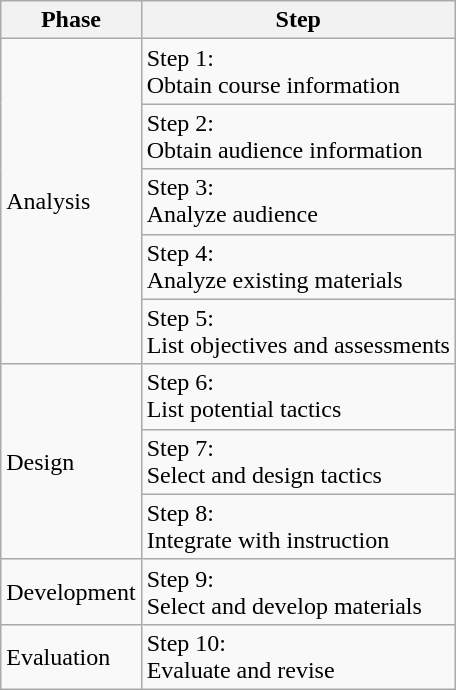<table class="wikitable">
<tr>
<th>Phase</th>
<th>Step</th>
</tr>
<tr>
<td rowspan="5">Analysis</td>
<td>Step 1:<br>Obtain course information</td>
</tr>
<tr>
<td>Step 2:<br>Obtain audience information</td>
</tr>
<tr>
<td>Step 3:<br>Analyze audience</td>
</tr>
<tr>
<td>Step 4:<br>Analyze existing materials</td>
</tr>
<tr>
<td>Step 5:<br>List objectives and assessments</td>
</tr>
<tr>
<td rowspan="3">Design</td>
<td>Step 6:<br>List potential tactics</td>
</tr>
<tr>
<td>Step 7:<br>Select and design tactics</td>
</tr>
<tr>
<td>Step 8:<br>Integrate with instruction</td>
</tr>
<tr>
<td>Development</td>
<td>Step 9:<br>Select and develop materials</td>
</tr>
<tr>
<td>Evaluation</td>
<td>Step 10:<br>Evaluate and revise</td>
</tr>
</table>
